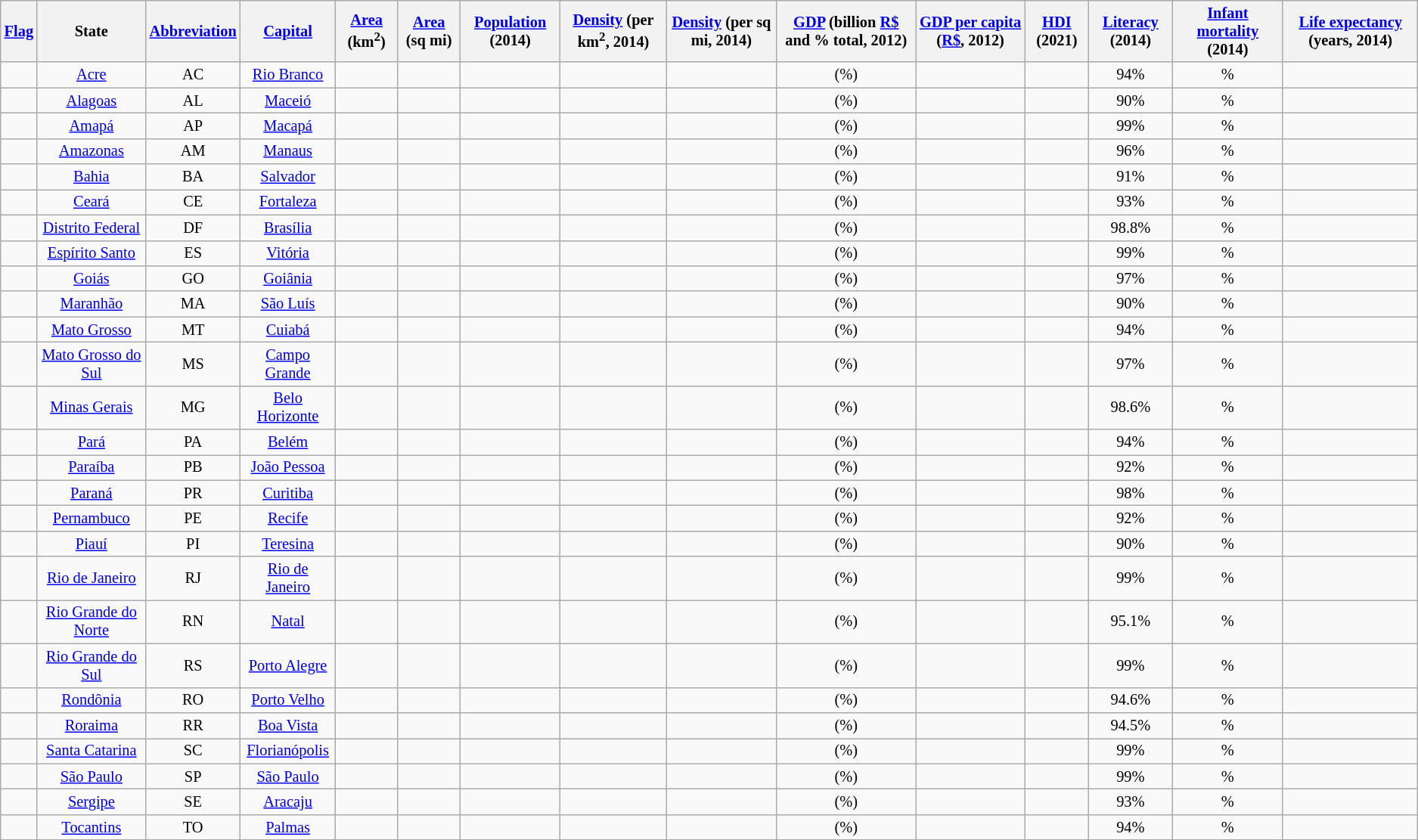<table class=" wikitable sortable" style="text-align:center; font-size:85%">
<tr>
<th class="unsortable"><a href='#'>Flag</a></th>
<th>State</th>
<th><a href='#'>Abbreviation</a></th>
<th><a href='#'>Capital</a></th>
<th><a href='#'>Area</a> (km<sup>2</sup>)</th>
<th><a href='#'>Area</a> (sq mi)</th>
<th><a href='#'>Population</a> (2014)</th>
<th><a href='#'>Density</a> (per km<sup>2</sup>, 2014)</th>
<th><a href='#'>Density</a> (per sq mi, 2014)</th>
<th><a href='#'>GDP</a> (billion <a href='#'>R$</a> and % total, 2012)</th>
<th><a href='#'>GDP per capita</a> (<a href='#'>R$</a>, 2012)</th>
<th><a href='#'>HDI</a> (2021)</th>
<th><a href='#'>Literacy</a> (2014)</th>
<th><a href='#'>Infant mortality</a> (2014)</th>
<th><a href='#'>Life expectancy</a> (years, 2014)</th>
</tr>
<tr>
<td></td>
<td><a href='#'>Acre</a></td>
<td>AC</td>
<td><a href='#'>Rio Branco</a></td>
<td></td>
<td></td>
<td></td>
<td></td>
<td></td>
<td> (%)</td>
<td></td>
<td><span></span></td>
<td>94%</td>
<td>%</td>
<td></td>
</tr>
<tr>
<td></td>
<td><a href='#'>Alagoas</a></td>
<td>AL</td>
<td><a href='#'>Maceió</a></td>
<td></td>
<td></td>
<td></td>
<td></td>
<td></td>
<td> (%)</td>
<td></td>
<td><span></span></td>
<td>90%</td>
<td>%</td>
<td></td>
</tr>
<tr>
<td></td>
<td><a href='#'>Amapá</a></td>
<td>AP</td>
<td><a href='#'>Macapá</a></td>
<td></td>
<td></td>
<td></td>
<td></td>
<td></td>
<td> (%)</td>
<td></td>
<td><span></span></td>
<td>99%</td>
<td>%</td>
<td></td>
</tr>
<tr>
<td></td>
<td><a href='#'>Amazonas</a></td>
<td>AM</td>
<td><a href='#'>Manaus</a></td>
<td></td>
<td></td>
<td></td>
<td></td>
<td></td>
<td> (%)</td>
<td></td>
<td><span></span></td>
<td>96%</td>
<td>%</td>
<td></td>
</tr>
<tr>
<td></td>
<td><a href='#'>Bahia</a></td>
<td>BA</td>
<td><a href='#'>Salvador</a></td>
<td></td>
<td></td>
<td></td>
<td></td>
<td></td>
<td> (%)</td>
<td></td>
<td><span></span></td>
<td>91%</td>
<td>%</td>
<td></td>
</tr>
<tr>
<td></td>
<td><a href='#'>Ceará</a></td>
<td>CE</td>
<td><a href='#'>Fortaleza</a></td>
<td></td>
<td></td>
<td></td>
<td></td>
<td></td>
<td> (%)</td>
<td></td>
<td><span></span></td>
<td>93%</td>
<td>%</td>
<td></td>
</tr>
<tr>
<td></td>
<td><a href='#'>Distrito Federal</a></td>
<td>DF</td>
<td><a href='#'>Brasília</a></td>
<td></td>
<td></td>
<td></td>
<td></td>
<td></td>
<td> (%)</td>
<td></td>
<td><span></span></td>
<td>98.8%</td>
<td>%</td>
<td></td>
</tr>
<tr>
<td></td>
<td><a href='#'>Espírito Santo</a></td>
<td>ES</td>
<td><a href='#'>Vitória</a></td>
<td></td>
<td></td>
<td></td>
<td></td>
<td></td>
<td> (%)</td>
<td></td>
<td><span></span></td>
<td>99%</td>
<td>%</td>
<td></td>
</tr>
<tr>
<td></td>
<td><a href='#'>Goiás</a></td>
<td>GO</td>
<td><a href='#'>Goiânia</a></td>
<td></td>
<td></td>
<td></td>
<td></td>
<td></td>
<td> (%)</td>
<td></td>
<td><span></span></td>
<td>97%</td>
<td>%</td>
<td></td>
</tr>
<tr>
<td></td>
<td><a href='#'>Maranhão</a></td>
<td>MA</td>
<td><a href='#'>São Luís</a></td>
<td></td>
<td></td>
<td></td>
<td></td>
<td></td>
<td> (%)</td>
<td></td>
<td><span></span></td>
<td>90%</td>
<td>%</td>
<td></td>
</tr>
<tr>
<td></td>
<td><a href='#'>Mato Grosso</a></td>
<td>MT</td>
<td><a href='#'>Cuiabá</a></td>
<td></td>
<td></td>
<td></td>
<td></td>
<td></td>
<td> (%)</td>
<td></td>
<td><span></span></td>
<td>94%</td>
<td>%</td>
<td></td>
</tr>
<tr>
<td></td>
<td><a href='#'>Mato Grosso do Sul</a></td>
<td>MS</td>
<td><a href='#'>Campo Grande</a></td>
<td></td>
<td></td>
<td></td>
<td></td>
<td></td>
<td> (%)</td>
<td></td>
<td><span></span></td>
<td>97%</td>
<td>%</td>
<td></td>
</tr>
<tr>
<td></td>
<td><a href='#'>Minas Gerais</a></td>
<td>MG</td>
<td><a href='#'>Belo Horizonte</a></td>
<td></td>
<td></td>
<td></td>
<td></td>
<td></td>
<td> (%)</td>
<td></td>
<td><span></span></td>
<td>98.6%</td>
<td>%</td>
<td></td>
</tr>
<tr>
<td></td>
<td><a href='#'>Pará</a></td>
<td>PA</td>
<td><a href='#'>Belém</a></td>
<td></td>
<td></td>
<td></td>
<td></td>
<td></td>
<td> (%)</td>
<td></td>
<td><span></span></td>
<td>94%</td>
<td>%</td>
<td></td>
</tr>
<tr>
<td></td>
<td><a href='#'>Paraíba</a></td>
<td>PB</td>
<td><a href='#'>João Pessoa</a></td>
<td></td>
<td></td>
<td></td>
<td></td>
<td></td>
<td> (%)</td>
<td></td>
<td><span></span></td>
<td>92%</td>
<td>%</td>
<td></td>
</tr>
<tr>
<td></td>
<td><a href='#'>Paraná</a></td>
<td>PR</td>
<td><a href='#'>Curitiba</a></td>
<td></td>
<td></td>
<td></td>
<td></td>
<td></td>
<td> (%)</td>
<td></td>
<td><span></span></td>
<td>98%</td>
<td>%</td>
<td></td>
</tr>
<tr>
<td></td>
<td><a href='#'>Pernambuco</a></td>
<td>PE</td>
<td><a href='#'>Recife</a></td>
<td></td>
<td></td>
<td></td>
<td></td>
<td></td>
<td> (%)</td>
<td></td>
<td><span></span></td>
<td>92%</td>
<td>%</td>
<td></td>
</tr>
<tr>
<td></td>
<td><a href='#'>Piauí</a></td>
<td>PI</td>
<td><a href='#'>Teresina</a></td>
<td></td>
<td></td>
<td></td>
<td></td>
<td></td>
<td> (%)</td>
<td></td>
<td><span></span></td>
<td>90%</td>
<td>%</td>
<td></td>
</tr>
<tr>
<td></td>
<td><a href='#'>Rio de Janeiro</a></td>
<td>RJ</td>
<td><a href='#'>Rio de Janeiro</a></td>
<td></td>
<td></td>
<td></td>
<td></td>
<td></td>
<td> (%)</td>
<td></td>
<td><span></span></td>
<td>99%</td>
<td>%</td>
<td></td>
</tr>
<tr>
<td></td>
<td><a href='#'>Rio Grande do Norte</a></td>
<td>RN</td>
<td><a href='#'>Natal</a></td>
<td></td>
<td></td>
<td></td>
<td></td>
<td></td>
<td> (%)</td>
<td></td>
<td><span></span></td>
<td>95.1%</td>
<td>%</td>
<td></td>
</tr>
<tr>
<td></td>
<td><a href='#'>Rio Grande do Sul</a></td>
<td>RS</td>
<td><a href='#'>Porto Alegre</a></td>
<td></td>
<td></td>
<td></td>
<td></td>
<td></td>
<td> (%)</td>
<td></td>
<td><span></span></td>
<td>99%</td>
<td>%</td>
<td></td>
</tr>
<tr>
<td></td>
<td><a href='#'>Rondônia</a></td>
<td>RO</td>
<td><a href='#'>Porto Velho</a></td>
<td></td>
<td></td>
<td></td>
<td></td>
<td></td>
<td> (%)</td>
<td></td>
<td><span></span></td>
<td>94.6%</td>
<td>%</td>
<td></td>
</tr>
<tr>
<td></td>
<td><a href='#'>Roraima</a></td>
<td>RR</td>
<td><a href='#'>Boa Vista</a></td>
<td></td>
<td></td>
<td></td>
<td></td>
<td></td>
<td> (%)</td>
<td></td>
<td><span></span></td>
<td>94.5%</td>
<td>%</td>
<td></td>
</tr>
<tr>
<td></td>
<td><a href='#'>Santa Catarina</a></td>
<td>SC</td>
<td><a href='#'>Florianópolis</a></td>
<td></td>
<td></td>
<td></td>
<td></td>
<td></td>
<td> (%)</td>
<td></td>
<td><span></span></td>
<td>99%</td>
<td>%</td>
<td></td>
</tr>
<tr>
<td></td>
<td><a href='#'>São Paulo</a></td>
<td>SP</td>
<td><a href='#'>São Paulo</a></td>
<td></td>
<td></td>
<td></td>
<td></td>
<td></td>
<td> (%)</td>
<td></td>
<td><span></span></td>
<td>99%</td>
<td>%</td>
<td></td>
</tr>
<tr>
<td></td>
<td><a href='#'>Sergipe</a></td>
<td>SE</td>
<td><a href='#'>Aracaju</a></td>
<td></td>
<td></td>
<td></td>
<td></td>
<td></td>
<td> (%)</td>
<td></td>
<td><span></span></td>
<td>93%</td>
<td>%</td>
<td></td>
</tr>
<tr>
<td></td>
<td><a href='#'>Tocantins</a></td>
<td>TO</td>
<td><a href='#'>Palmas</a></td>
<td></td>
<td></td>
<td></td>
<td></td>
<td></td>
<td> (%)</td>
<td></td>
<td><span></span></td>
<td>94%</td>
<td>%</td>
<td></td>
</tr>
<tr>
</tr>
</table>
